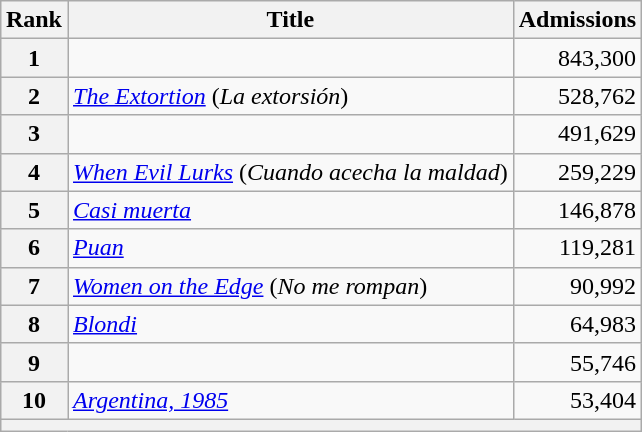<table class="wikitable" style="margin:1em auto;">
<tr>
<th>Rank</th>
<th>Title</th>
<th> Admissions</th>
</tr>
<tr>
<th align = "center">1</th>
<td><em></em><br></td>
<td align = "right">843,300</td>
</tr>
<tr>
<th align = "center">2</th>
<td><em><a href='#'>The Extortion</a></em> (<em>La extorsión</em>)<br></td>
<td align = "right">528,762</td>
</tr>
<tr>
<th align = "center">3</th>
<td><em></em><br></td>
<td align = "right">491,629</td>
</tr>
<tr>
<th align = "center">4</th>
<td><em><a href='#'>When Evil Lurks</a></em> (<em>Cuando acecha la maldad</em>)<br></td>
<td align = "right">259,229</td>
</tr>
<tr>
<th align = "center">5</th>
<td><em><a href='#'>Casi muerta</a></em><br></td>
<td align = "right">146,878</td>
</tr>
<tr>
<th align = "center">6</th>
<td><em><a href='#'>Puan</a></em><br></td>
<td align = "right">119,281</td>
</tr>
<tr>
<th align = "center">7</th>
<td><em><a href='#'>Women on the Edge</a></em> (<em>No me rompan</em>)<br></td>
<td align = "right">90,992</td>
</tr>
<tr>
<th align = "center">8</th>
<td><em><a href='#'>Blondi</a></em><br></td>
<td align = "right">64,983</td>
</tr>
<tr>
<th align = "center">9</th>
<td><em></em><br></td>
<td align = "right">55,746</td>
</tr>
<tr>
<th align = "center">10</th>
<td><em><a href='#'>Argentina, 1985</a></em> <br></td>
<td align = "right">53,404</td>
</tr>
<tr>
<th align = "center" colspan = "4"></th>
</tr>
</table>
